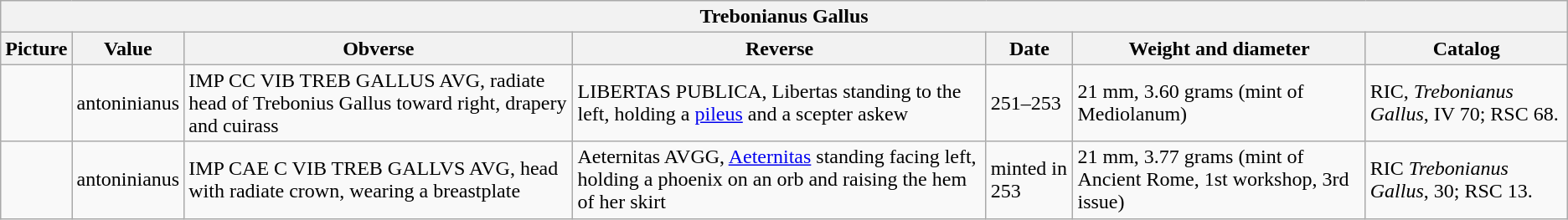<table class="wikitable">
<tr>
<th colspan="7">Trebonianus Gallus</th>
</tr>
<tr>
<th>Picture</th>
<th>Value</th>
<th>Obverse</th>
<th>Reverse</th>
<th>Date</th>
<th>Weight and diameter</th>
<th>Catalog</th>
</tr>
<tr>
<td></td>
<td>antoninianus</td>
<td>IMP CC VIB TREB GALLUS AVG, radiate head of Trebonius Gallus toward right, drapery and cuirass</td>
<td>LIBERTAS PUBLICA, Libertas standing to the left, holding a <a href='#'>pileus</a> and a scepter askew</td>
<td>251–253</td>
<td>21 mm, 3.60 grams (mint of Mediolanum)</td>
<td>RIC, <em>Trebonianus Gallus</em>, IV 70; RSC 68.</td>
</tr>
<tr>
<td></td>
<td>antoninianus</td>
<td>IMP CAE C VIB TREB GALLVS AVG, head with radiate crown, wearing a breastplate</td>
<td>Aeternitas AVGG, <a href='#'>Aeternitas</a> standing facing left, holding a phoenix on an orb and raising the hem of her skirt</td>
<td>minted in 253</td>
<td>21 mm, 3.77 grams (mint of Ancient Rome, 1st workshop, 3rd issue)</td>
<td>RIC <em>Trebonianus Gallus</em>, 30; RSC 13.</td>
</tr>
</table>
